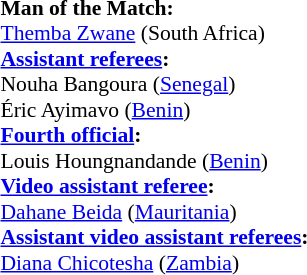<table style="width:100%; font-size:90%;">
<tr>
<td><br><strong>Man of the Match:</strong>
<br><a href='#'>Themba Zwane</a> (South Africa)<br><strong><a href='#'>Assistant referees</a>:</strong>
<br>Nouha Bangoura (<a href='#'>Senegal</a>)
<br>Éric Ayimavo (<a href='#'>Benin</a>)
<br><strong><a href='#'>Fourth official</a>:</strong>
<br>Louis Houngnandande (<a href='#'>Benin</a>)
<br><strong><a href='#'>Video assistant referee</a>:</strong>
<br><a href='#'>Dahane Beida</a> (<a href='#'>Mauritania</a>)
<br><strong><a href='#'>Assistant video assistant referees</a>:</strong>
<br><a href='#'>Diana Chicotesha</a> (<a href='#'>Zambia</a>)</td>
</tr>
</table>
